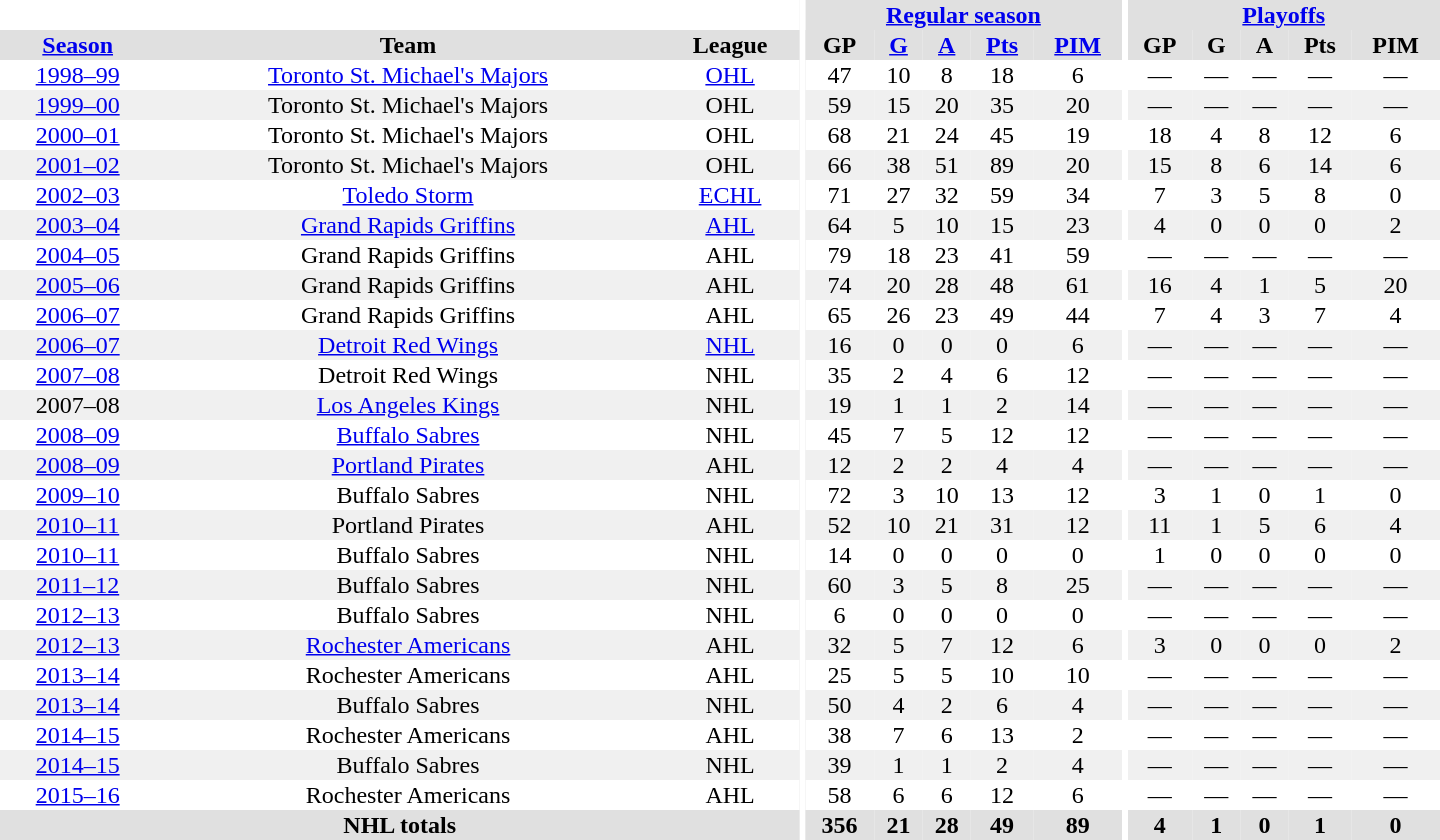<table border="0" cellpadding="1" cellspacing="0" style="text-align:center; width:60em">
<tr bgcolor="#e0e0e0">
<th colspan="3" bgcolor="#ffffff"></th>
<th rowspan="99" bgcolor="#ffffff"></th>
<th colspan="5"><a href='#'>Regular season</a></th>
<th rowspan="99" bgcolor="#ffffff"></th>
<th colspan="5"><a href='#'>Playoffs</a></th>
</tr>
<tr bgcolor="#e0e0e0">
<th><a href='#'>Season</a></th>
<th>Team</th>
<th>League</th>
<th>GP</th>
<th><a href='#'>G</a></th>
<th><a href='#'>A</a></th>
<th><a href='#'>Pts</a></th>
<th><a href='#'>PIM</a></th>
<th>GP</th>
<th>G</th>
<th>A</th>
<th>Pts</th>
<th>PIM</th>
</tr>
<tr>
<td><a href='#'>1998–99</a></td>
<td><a href='#'>Toronto St. Michael's Majors</a></td>
<td><a href='#'>OHL</a></td>
<td>47</td>
<td>10</td>
<td>8</td>
<td>18</td>
<td>6</td>
<td>—</td>
<td>—</td>
<td>—</td>
<td>—</td>
<td>—</td>
</tr>
<tr style="background:#f0f0f0;">
<td><a href='#'>1999–00</a></td>
<td>Toronto St. Michael's Majors</td>
<td>OHL</td>
<td>59</td>
<td>15</td>
<td>20</td>
<td>35</td>
<td>20</td>
<td>—</td>
<td>—</td>
<td>—</td>
<td>—</td>
<td>—</td>
</tr>
<tr>
<td><a href='#'>2000–01</a></td>
<td>Toronto St. Michael's Majors</td>
<td>OHL</td>
<td>68</td>
<td>21</td>
<td>24</td>
<td>45</td>
<td>19</td>
<td>18</td>
<td>4</td>
<td>8</td>
<td>12</td>
<td>6</td>
</tr>
<tr style="background:#f0f0f0;">
<td><a href='#'>2001–02</a></td>
<td>Toronto St. Michael's Majors</td>
<td>OHL</td>
<td>66</td>
<td>38</td>
<td>51</td>
<td>89</td>
<td>20</td>
<td>15</td>
<td>8</td>
<td>6</td>
<td>14</td>
<td>6</td>
</tr>
<tr>
<td><a href='#'>2002–03</a></td>
<td><a href='#'>Toledo Storm</a></td>
<td><a href='#'>ECHL</a></td>
<td>71</td>
<td>27</td>
<td>32</td>
<td>59</td>
<td>34</td>
<td>7</td>
<td>3</td>
<td>5</td>
<td>8</td>
<td>0</td>
</tr>
<tr style="background:#f0f0f0;">
<td><a href='#'>2003–04</a></td>
<td><a href='#'>Grand Rapids Griffins</a></td>
<td><a href='#'>AHL</a></td>
<td>64</td>
<td>5</td>
<td>10</td>
<td>15</td>
<td>23</td>
<td>4</td>
<td>0</td>
<td>0</td>
<td>0</td>
<td>2</td>
</tr>
<tr>
<td><a href='#'>2004–05</a></td>
<td>Grand Rapids Griffins</td>
<td>AHL</td>
<td>79</td>
<td>18</td>
<td>23</td>
<td>41</td>
<td>59</td>
<td>—</td>
<td>—</td>
<td>—</td>
<td>—</td>
<td>—</td>
</tr>
<tr style="background:#f0f0f0;">
<td><a href='#'>2005–06</a></td>
<td>Grand Rapids Griffins</td>
<td>AHL</td>
<td>74</td>
<td>20</td>
<td>28</td>
<td>48</td>
<td>61</td>
<td>16</td>
<td>4</td>
<td>1</td>
<td>5</td>
<td>20</td>
</tr>
<tr>
<td><a href='#'>2006–07</a></td>
<td>Grand Rapids Griffins</td>
<td>AHL</td>
<td>65</td>
<td>26</td>
<td>23</td>
<td>49</td>
<td>44</td>
<td>7</td>
<td>4</td>
<td>3</td>
<td>7</td>
<td>4</td>
</tr>
<tr style="background:#f0f0f0;">
<td><a href='#'>2006–07</a></td>
<td><a href='#'>Detroit Red Wings</a></td>
<td><a href='#'>NHL</a></td>
<td>16</td>
<td>0</td>
<td>0</td>
<td>0</td>
<td>6</td>
<td>—</td>
<td>—</td>
<td>—</td>
<td>—</td>
<td>—</td>
</tr>
<tr>
<td><a href='#'>2007–08</a></td>
<td>Detroit Red Wings</td>
<td>NHL</td>
<td>35</td>
<td>2</td>
<td>4</td>
<td>6</td>
<td>12</td>
<td>—</td>
<td>—</td>
<td>—</td>
<td>—</td>
<td>—</td>
</tr>
<tr style="background:#f0f0f0;">
<td>2007–08</td>
<td><a href='#'>Los Angeles Kings</a></td>
<td>NHL</td>
<td>19</td>
<td>1</td>
<td>1</td>
<td>2</td>
<td>14</td>
<td>—</td>
<td>—</td>
<td>—</td>
<td>—</td>
<td>—</td>
</tr>
<tr>
<td><a href='#'>2008–09</a></td>
<td><a href='#'>Buffalo Sabres</a></td>
<td>NHL</td>
<td>45</td>
<td>7</td>
<td>5</td>
<td>12</td>
<td>12</td>
<td>—</td>
<td>—</td>
<td>—</td>
<td>—</td>
<td>—</td>
</tr>
<tr style="background:#f0f0f0;">
<td><a href='#'>2008–09</a></td>
<td><a href='#'>Portland Pirates</a></td>
<td>AHL</td>
<td>12</td>
<td>2</td>
<td>2</td>
<td>4</td>
<td>4</td>
<td>—</td>
<td>—</td>
<td>—</td>
<td>—</td>
<td>—</td>
</tr>
<tr>
<td><a href='#'>2009–10</a></td>
<td>Buffalo Sabres</td>
<td>NHL</td>
<td>72</td>
<td>3</td>
<td>10</td>
<td>13</td>
<td>12</td>
<td>3</td>
<td>1</td>
<td>0</td>
<td>1</td>
<td>0</td>
</tr>
<tr style="background:#f0f0f0;">
<td><a href='#'>2010–11</a></td>
<td>Portland Pirates</td>
<td>AHL</td>
<td>52</td>
<td>10</td>
<td>21</td>
<td>31</td>
<td>12</td>
<td>11</td>
<td>1</td>
<td>5</td>
<td>6</td>
<td>4</td>
</tr>
<tr>
<td><a href='#'>2010–11</a></td>
<td>Buffalo Sabres</td>
<td>NHL</td>
<td>14</td>
<td>0</td>
<td>0</td>
<td>0</td>
<td>0</td>
<td>1</td>
<td>0</td>
<td>0</td>
<td>0</td>
<td>0</td>
</tr>
<tr style="background:#f0f0f0;">
<td><a href='#'>2011–12</a></td>
<td>Buffalo Sabres</td>
<td>NHL</td>
<td>60</td>
<td>3</td>
<td>5</td>
<td>8</td>
<td>25</td>
<td>—</td>
<td>—</td>
<td>—</td>
<td>—</td>
<td>—</td>
</tr>
<tr>
<td><a href='#'>2012–13</a></td>
<td>Buffalo Sabres</td>
<td>NHL</td>
<td>6</td>
<td>0</td>
<td>0</td>
<td>0</td>
<td>0</td>
<td>—</td>
<td>—</td>
<td>—</td>
<td>—</td>
<td>—</td>
</tr>
<tr style="background:#f0f0f0;">
<td><a href='#'>2012–13</a></td>
<td><a href='#'>Rochester Americans</a></td>
<td>AHL</td>
<td>32</td>
<td>5</td>
<td>7</td>
<td>12</td>
<td>6</td>
<td>3</td>
<td>0</td>
<td>0</td>
<td>0</td>
<td>2</td>
</tr>
<tr>
<td><a href='#'>2013–14</a></td>
<td>Rochester Americans</td>
<td>AHL</td>
<td>25</td>
<td>5</td>
<td>5</td>
<td>10</td>
<td>10</td>
<td>—</td>
<td>—</td>
<td>—</td>
<td>—</td>
<td>—</td>
</tr>
<tr style="background:#f0f0f0;">
<td><a href='#'>2013–14</a></td>
<td>Buffalo Sabres</td>
<td>NHL</td>
<td>50</td>
<td>4</td>
<td>2</td>
<td>6</td>
<td>4</td>
<td>—</td>
<td>—</td>
<td>—</td>
<td>—</td>
<td>—</td>
</tr>
<tr>
<td><a href='#'>2014–15</a></td>
<td>Rochester Americans</td>
<td>AHL</td>
<td>38</td>
<td>7</td>
<td>6</td>
<td>13</td>
<td>2</td>
<td>—</td>
<td>—</td>
<td>—</td>
<td>—</td>
<td>—</td>
</tr>
<tr style="background:#f0f0f0;">
<td><a href='#'>2014–15</a></td>
<td>Buffalo Sabres</td>
<td>NHL</td>
<td>39</td>
<td>1</td>
<td>1</td>
<td>2</td>
<td>4</td>
<td>—</td>
<td>—</td>
<td>—</td>
<td>—</td>
<td>—</td>
</tr>
<tr>
<td><a href='#'>2015–16</a></td>
<td>Rochester Americans</td>
<td>AHL</td>
<td>58</td>
<td>6</td>
<td>6</td>
<td>12</td>
<td>6</td>
<td>—</td>
<td>—</td>
<td>—</td>
<td>—</td>
<td>—</td>
</tr>
<tr style="background:#e0e0e0;">
<th colspan="3">NHL totals</th>
<th>356</th>
<th>21</th>
<th>28</th>
<th>49</th>
<th>89</th>
<th>4</th>
<th>1</th>
<th>0</th>
<th>1</th>
<th>0</th>
</tr>
</table>
